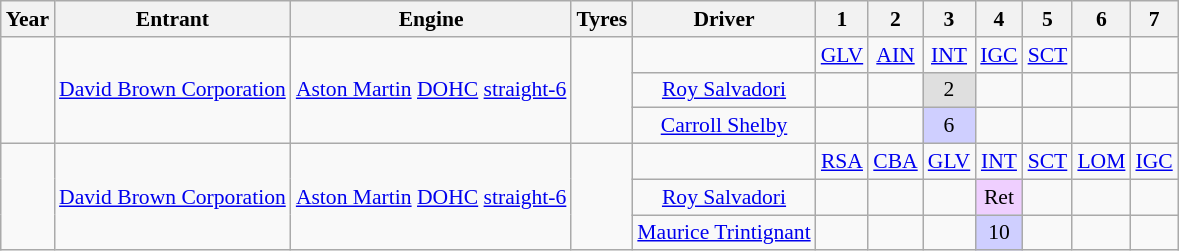<table class="wikitable" style="text-align:center; font-size:90%">
<tr>
<th>Year</th>
<th>Entrant</th>
<th>Engine</th>
<th>Tyres</th>
<th>Driver</th>
<th>1</th>
<th>2</th>
<th>3</th>
<th>4</th>
<th>5</th>
<th>6</th>
<th>7</th>
</tr>
<tr>
<td rowspan="3"></td>
<td rowspan="3"><a href='#'>David Brown Corporation</a></td>
<td rowspan="3"><a href='#'>Aston Martin</a> <a href='#'>DOHC</a> <a href='#'>straight-6</a></td>
<td rowspan="3"></td>
<td></td>
<td><a href='#'>GLV</a></td>
<td><a href='#'>AIN</a></td>
<td><a href='#'>INT</a></td>
<td><a href='#'>IGC</a></td>
<td><a href='#'>SCT</a></td>
<td></td>
<td></td>
</tr>
<tr>
<td><a href='#'>Roy Salvadori</a></td>
<td></td>
<td></td>
<td style="background:#dfdfdf;">2</td>
<td></td>
<td></td>
<td></td>
<td></td>
</tr>
<tr>
<td><a href='#'>Carroll Shelby</a></td>
<td></td>
<td></td>
<td style="background:#cfcfff;">6</td>
<td></td>
<td></td>
<td></td>
<td></td>
</tr>
<tr>
<td rowspan="3"></td>
<td rowspan="3"><a href='#'>David Brown Corporation</a></td>
<td rowspan="3"><a href='#'>Aston Martin</a> <a href='#'>DOHC</a> <a href='#'>straight-6</a></td>
<td rowspan="3"></td>
<td></td>
<td><a href='#'>RSA</a></td>
<td><a href='#'>CBA</a></td>
<td><a href='#'>GLV</a></td>
<td><a href='#'>INT</a></td>
<td><a href='#'>SCT</a></td>
<td><a href='#'>LOM</a></td>
<td><a href='#'>IGC</a></td>
</tr>
<tr>
<td><a href='#'>Roy Salvadori</a></td>
<td></td>
<td></td>
<td></td>
<td style="background:#efcfff;">Ret</td>
<td></td>
<td></td>
<td></td>
</tr>
<tr>
<td><a href='#'>Maurice Trintignant</a></td>
<td></td>
<td></td>
<td></td>
<td style="background:#cfcfff;">10</td>
<td></td>
<td></td>
<td></td>
</tr>
</table>
